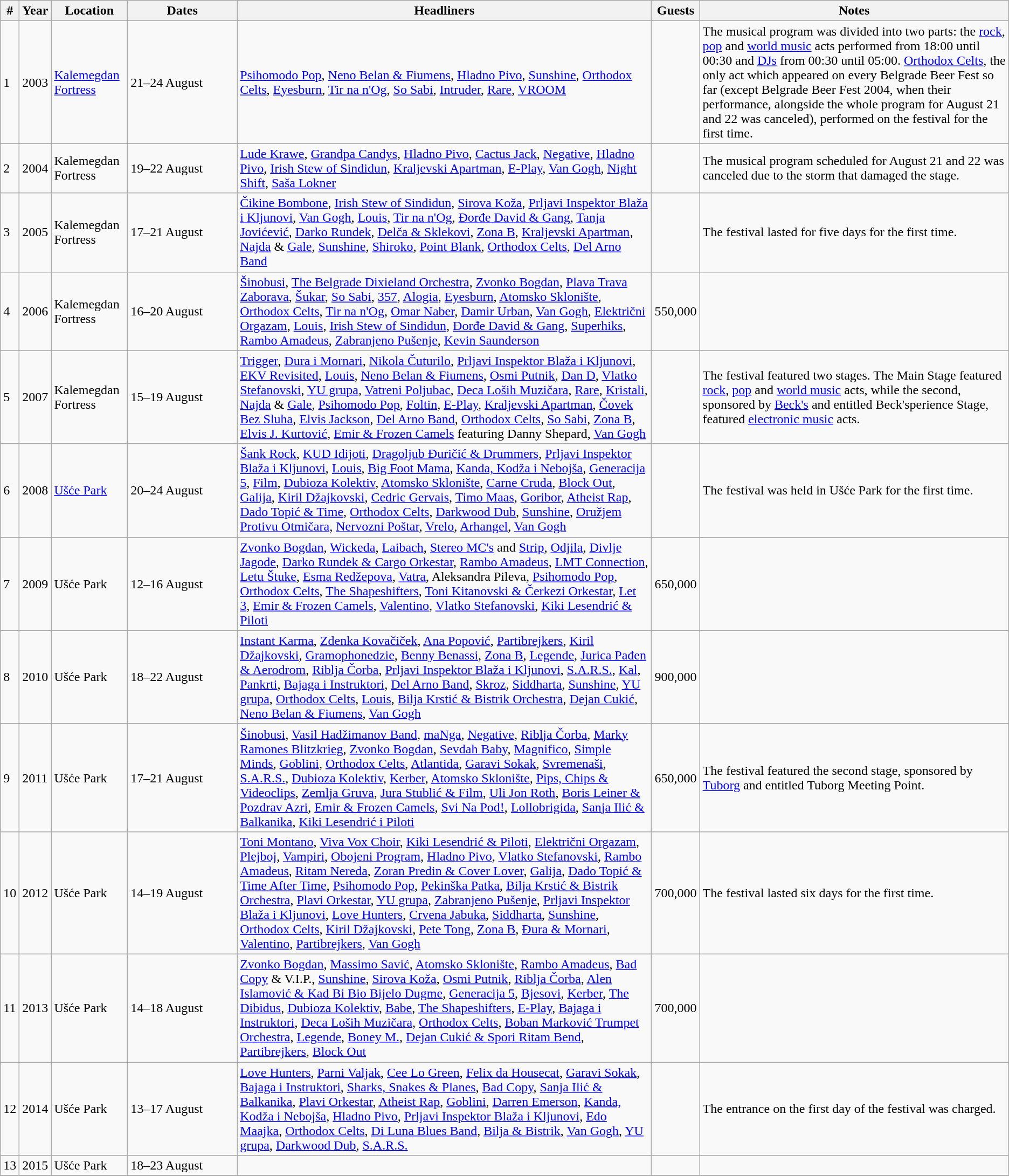<table class="wikitable sortable">
<tr>
<th>#</th>
<th>Year</th>
<th>Location</th>
<th style="width:8em">Dates</th>
<th class="unsortable">Headliners</th>
<th>Guests</th>
<th class="unsortable">Notes</th>
</tr>
<tr>
<td>1</td>
<td>2003</td>
<td><a href='#'>Kalemegdan Fortress</a></td>
<td>21–24 August</td>
<td><a href='#'>Psihomodo Pop</a>, <a href='#'>Neno Belan & Fiumens</a>, <a href='#'>Hladno Pivo</a>, <a href='#'>Sunshine</a>, <a href='#'>Orthodox Celts</a>, <a href='#'>Eyesburn</a>, <a href='#'>Tir na n'Og</a>, <a href='#'>So Sabi</a>, <a href='#'>Intruder</a>, <a href='#'>Rare</a>, <a href='#'>VROOM</a></td>
<td></td>
<td>The musical program was divided into two parts: the <a href='#'>rock</a>, <a href='#'>pop</a> and <a href='#'>world music</a> acts performed from 18:00 until 00:30 and <a href='#'>DJs</a> from 00:30 until 05:00. <a href='#'>Orthodox Celts</a>, the only act which appeared on every Belgrade Beer Fest so far (except Belgrade Beer Fest 2004, when their performance, alongside the whole program for August 21 and 22 was canceled), performed on the festival for the first time.</td>
</tr>
<tr>
<td>2</td>
<td>2004</td>
<td>Kalemegdan Fortress</td>
<td>19–22 August</td>
<td><a href='#'>Lude Krawe</a>, <a href='#'>Grandpa Candys</a>, <a href='#'>Hladno Pivo</a>, <a href='#'>Cactus Jack</a>, <a href='#'>Negative</a>, <a href='#'>Hladno Pivo</a>, <a href='#'>Irish Stew of Sindidun</a>, <a href='#'>Kraljevski Apartman</a>, <a href='#'>E-Play</a>, <a href='#'>Van Gogh</a>, <a href='#'>Night Shift</a>, <a href='#'>Saša Lokner</a></td>
<td></td>
<td>The musical program scheduled for August 21 and 22 was canceled due to the storm that damaged the stage.</td>
</tr>
<tr>
<td>3</td>
<td>2005</td>
<td>Kalemegdan Fortress</td>
<td>17–21 August</td>
<td><a href='#'>Čikine Bombone</a>, <a href='#'>Irish Stew of Sindidun</a>, <a href='#'>Sirova Koža</a>, <a href='#'>Prljavi Inspektor Blaža i Kljunovi</a>, <a href='#'>Van Gogh</a>, <a href='#'>Louis</a>, <a href='#'>Tir na n'Og</a>, <a href='#'>Đorđe David & Gang</a>, <a href='#'>Tanja Jovićević</a>, <a href='#'>Darko Rundek</a>, <a href='#'>Delča & Sklekovi</a>, <a href='#'>Zona B</a>, <a href='#'>Kraljevski Apartman</a>, <a href='#'>Najda</a> & <a href='#'>Gale</a>, <a href='#'>Sunshine</a>, <a href='#'>Shiroko</a>, <a href='#'>Point Blank</a>, <a href='#'>Orthodox Celts</a>, <a href='#'>Del Arno Band</a></td>
<td></td>
<td>The festival lasted for five days for the first time.</td>
</tr>
<tr>
<td>4</td>
<td>2006</td>
<td>Kalemegdan Fortress</td>
<td>16–20 August</td>
<td><a href='#'>Šinobusi</a>, <a href='#'>The Belgrade Dixieland Orchestra</a>, <a href='#'>Zvonko Bogdan</a>, <a href='#'>Plava Trava Zaborava</a>, <a href='#'>Šukar</a>, <a href='#'>So Sabi</a>, <a href='#'>357</a>, <a href='#'>Alogia</a>, <a href='#'>Eyesburn</a>, <a href='#'>Atomsko Sklonište</a>, <a href='#'>Orthodox Celts</a>, <a href='#'>Tir na n'Og</a>, <a href='#'>Omar Naber</a>, <a href='#'>Damir Urban</a>, <a href='#'>Van Gogh</a>, <a href='#'>Električni Orgazam</a>, <a href='#'>Louis</a>, <a href='#'>Irish Stew of Sindidun</a>, <a href='#'>Đorđe David & Gang</a>, <a href='#'>Superhiks</a>, <a href='#'>Rambo Amadeus</a>, <a href='#'>Zabranjeno Pušenje</a>, <a href='#'>Kevin Saunderson</a></td>
<td>550,000</td>
<td></td>
</tr>
<tr>
<td>5</td>
<td>2007</td>
<td>Kalemegdan Fortress</td>
<td>15–19 August</td>
<td><a href='#'>Trigger</a>, <a href='#'>Đura i Mornari</a>, <a href='#'>Nikola Čuturilo</a>, <a href='#'>Prljavi Inspektor Blaža i Kljunovi</a>, <a href='#'>EKV Revisited</a>, <a href='#'>Louis</a>, <a href='#'>Neno Belan & Fiumens</a>, <a href='#'>Osmi Putnik</a>, <a href='#'>Dan D</a>, <a href='#'>Vlatko Stefanovski</a>, <a href='#'>YU grupa</a>, <a href='#'>Vatreni Poljubac</a>, <a href='#'>Deca Loših Muzičara</a>, <a href='#'>Rare</a>, <a href='#'>Kristali</a>, <a href='#'>Najda</a> & <a href='#'>Gale</a>, <a href='#'>Psihomodo Pop</a>, <a href='#'>Foltin</a>, <a href='#'>E-Play</a>, <a href='#'>Kraljevski Apartman</a>, <a href='#'>Čovek Bez Sluha</a>, <a href='#'>Elvis Jackson</a>, <a href='#'>Del Arno Band</a>, <a href='#'>Orthodox Celts</a>, <a href='#'>So Sabi</a>, <a href='#'>Zona B</a>, <a href='#'>Elvis J. Kurtović</a>, <a href='#'>Emir & Frozen Camels</a> featuring Danny Shepard, <a href='#'>Van Gogh</a></td>
<td></td>
<td>The festival featured two stages. The Main Stage featured <a href='#'>rock</a>, <a href='#'>pop</a> and <a href='#'>world music</a> acts, while the second, sponsored by <a href='#'>Beck's</a> and entitled Beck'sperience Stage, featured <a href='#'>electronic music</a> acts.</td>
</tr>
<tr>
<td>6</td>
<td>2008</td>
<td><a href='#'>Ušće Park</a></td>
<td>20–24 August</td>
<td><a href='#'>Šank Rock</a>, <a href='#'>KUD Idijoti</a>, <a href='#'>Dragoljub Đuričić & Drummers</a>, <a href='#'>Prljavi Inspektor Blaža i Kljunovi</a>, <a href='#'>Louis</a>, <a href='#'>Big Foot Mama</a>, <a href='#'>Kanda, Kodža i Nebojša</a>, <a href='#'>Generacija 5</a>, <a href='#'>Film</a>, <a href='#'>Dubioza Kolektiv</a>, <a href='#'>Atomsko Sklonište</a>, <a href='#'>Carne Cruda</a>, <a href='#'>Block Out</a>, <a href='#'>Galija</a>, <a href='#'>Kiril Džajkovski</a>, <a href='#'>Cedric Gervais</a>, <a href='#'>Timo Maas</a>, <a href='#'>Goribor</a>, <a href='#'>Atheist Rap</a>, <a href='#'>Dado Topić & Time</a>, <a href='#'>Orthodox Celts</a>, <a href='#'>Darkwood Dub</a>, <a href='#'>Sunshine</a>, <a href='#'>Oružjem Protivu Otmičara</a>, <a href='#'>Nervozni Poštar</a>, <a href='#'>Vrelo</a>, <a href='#'>Arhangel</a>, <a href='#'>Van Gogh</a></td>
<td></td>
<td>The festival was held in Ušće Park for the first time.</td>
</tr>
<tr>
<td>7</td>
<td>2009</td>
<td>Ušće Park</td>
<td>12–16 August</td>
<td><a href='#'>Zvonko Bogdan</a>, <a href='#'>Wickeda</a>, <a href='#'>Laibach</a>, <a href='#'>Stereo MC's</a> and <a href='#'>Strip</a>, <a href='#'>Odjila</a>, <a href='#'>Divlje Jagode</a>, <a href='#'>Darko Rundek & Cargo Orkestar</a>, <a href='#'>Rambo Amadeus</a>, <a href='#'>LMT Connection</a>, <a href='#'>Letu Štuke</a>, <a href='#'>Esma Redžepova</a>, <a href='#'>Vatra</a>, Aleksandra Pileva, <a href='#'>Psihomodo Pop</a>, <a href='#'>Orthodox Celts</a>, <a href='#'>The Shapeshifters</a>, <a href='#'>Toni Kitanovski & Čerkezi Orkestar</a>, <a href='#'>Let 3</a>, <a href='#'>Emir & Frozen Camels</a>, <a href='#'>Valentino</a>, <a href='#'>Vlatko Stefanovski</a>, <a href='#'>Kiki Lesendrić & Piloti</a></td>
<td>650,000</td>
<td></td>
</tr>
<tr>
<td>8</td>
<td>2010</td>
<td>Ušće Park</td>
<td>18–22 August</td>
<td><a href='#'>Instant Karma</a>, <a href='#'>Zdenka Kovačiček</a>, <a href='#'>Ana Popović</a>, <a href='#'>Partibrejkers</a>, <a href='#'>Kiril Džajkovski</a>, <a href='#'>Gramophonedzie</a>, <a href='#'>Benny Benassi</a>, <a href='#'>Zona B</a>, <a href='#'>Legende</a>, <a href='#'>Jurica Pađen & Aerodrom</a>, <a href='#'>Riblja Čorba</a>, <a href='#'>Prljavi Inspektor Blaža i Kljunovi</a>, <a href='#'>S.A.R.S.</a>, <a href='#'>Kal</a>, <a href='#'>Pankrti</a>, <a href='#'>Bajaga i Instruktori</a>, <a href='#'>Del Arno Band</a>, <a href='#'>Skroz</a>, <a href='#'>Siddharta</a>, <a href='#'>Sunshine</a>, <a href='#'>YU grupa</a>, <a href='#'>Orthodox Celts</a>, <a href='#'>Louis</a>, <a href='#'>Bilja Krstić & Bistrik Orchestra</a>, <a href='#'>Dejan Cukić</a>, <a href='#'>Neno Belan & Fiumens</a>, <a href='#'>Van Gogh</a></td>
<td>900,000</td>
<td></td>
</tr>
<tr>
<td>9</td>
<td>2011</td>
<td>Ušće Park</td>
<td>17–21 August</td>
<td><a href='#'>Šinobusi</a>, <a href='#'>Vasil Hadžimanov Band</a>, <a href='#'>maNga</a>, <a href='#'>Negative</a>, <a href='#'>Riblja Čorba</a>, <a href='#'>Marky Ramones Blitzkrieg</a>, <a href='#'>Zvonko Bogdan</a>, <a href='#'>Sevdah Baby</a>, <a href='#'>Magnifico</a>, <a href='#'>Simple Minds</a>, <a href='#'>Goblini</a>, <a href='#'>Orthodox Celts</a>, <a href='#'>Atlantida</a>, <a href='#'>Garavi Sokak</a>, <a href='#'>Svremenaši</a>, <a href='#'>S.A.R.S.</a>, <a href='#'>Dubioza Kolektiv</a>, <a href='#'>Kerber</a>, <a href='#'>Atomsko Sklonište</a>, <a href='#'>Pips, Chips & Videoclips</a>, <a href='#'>Zemlja Gruva</a>, <a href='#'>Jura Stublić & Film</a>, <a href='#'>Uli Jon Roth</a>, <a href='#'>Boris Leiner & Pozdrav Azri</a>, <a href='#'>Emir & Frozen Camels</a>, <a href='#'>Svi Na Pod!</a>, <a href='#'>Lollobrigida</a>, <a href='#'>Sanja Ilić & Balkanika</a>, <a href='#'>Kiki Lesendrić i Piloti</a></td>
<td>650,000</td>
<td>The festival featured the second stage, sponsored by <a href='#'>Tuborg</a> and entitled Tuborg Meeting Point.</td>
</tr>
<tr>
<td>10</td>
<td>2012</td>
<td>Ušće Park</td>
<td>14–19 August</td>
<td><a href='#'>Toni Montano</a>, <a href='#'>Viva Vox Choir</a>, <a href='#'>Kiki Lesendrić & Piloti</a>, <a href='#'>Električni Orgazam</a>, <a href='#'>Plejboj</a>, <a href='#'>Vampiri</a>, <a href='#'>Obojeni Program</a>, <a href='#'>Hladno Pivo</a>, <a href='#'>Vlatko Stefanovski</a>, <a href='#'>Rambo Amadeus</a>, <a href='#'>Ritam Nereda</a>, <a href='#'>Zoran Predin & Cover Lover</a>, <a href='#'>Galija</a>, <a href='#'>Dado Topić & Time After Time</a>, <a href='#'>Psihomodo Pop</a>, <a href='#'>Pekinška Patka</a>, <a href='#'>Bilja Krstić & Bistrik Orchestra</a>, <a href='#'>Plavi Orkestar</a>, <a href='#'>YU grupa</a>, <a href='#'>Zabranjeno Pušenje</a>, <a href='#'>Prljavi Inspektor Blaža i Kljunovi</a>, <a href='#'>Love Hunters</a>, <a href='#'>Crvena Jabuka</a>, <a href='#'>Siddharta</a>, <a href='#'>Sunshine</a>, <a href='#'>Orthodox Celts</a>, <a href='#'>Kiril Džajkovski</a>, <a href='#'>Pete Tong</a>, <a href='#'>Zona B</a>, <a href='#'>Đura & Mornari</a>, <a href='#'>Valentino</a>, <a href='#'>Partibrejkers</a>, <a href='#'>Van Gogh</a></td>
<td>700,000</td>
<td>The festival lasted six days for the first time.</td>
</tr>
<tr>
<td>11</td>
<td>2013</td>
<td>Ušće Park</td>
<td>14–18 August</td>
<td><a href='#'>Zvonko Bogdan</a>, <a href='#'>Massimo Savić</a>, <a href='#'>Atomsko Sklonište</a>, <a href='#'>Rambo Amadeus</a>, <a href='#'>Bad Copy</a> & V.I.P., <a href='#'>Sunshine</a>, <a href='#'>Sirova Koža</a>, <a href='#'>Osmi Putnik</a>, <a href='#'>Riblja Čorba</a>, <a href='#'>Alen Islamović & Kad Bi Bio Bijelo Dugme</a>, <a href='#'>Generacija 5</a>, <a href='#'>Bjesovi</a>, <a href='#'>Kerber</a>, <a href='#'>The Dibidus</a>, <a href='#'>Dubioza Kolektiv</a>, <a href='#'>Babe</a>, <a href='#'>The Shapeshifters</a>, <a href='#'>E-Play</a>, <a href='#'>Bajaga i Instruktori</a>, <a href='#'>Deca Loših Muzičara</a>, <a href='#'>Orthodox Celts</a>, <a href='#'>Boban Marković Trumpet Orchestra</a>, <a href='#'>Legende</a>, <a href='#'>Boney M.</a>, <a href='#'>Dejan Cukić & Spori Ritam Bend</a>, <a href='#'>Partibrejkers</a>, <a href='#'>Block Out</a></td>
<td>700,000</td>
<td></td>
</tr>
<tr>
<td>12</td>
<td>2014</td>
<td>Ušće Park</td>
<td>13–17 August</td>
<td><a href='#'>Love Hunters</a>, <a href='#'>Parni Valjak</a>, <a href='#'>Cee Lo Green</a>, <a href='#'>Felix da Housecat</a>, <a href='#'>Garavi Sokak</a>, <a href='#'>Bajaga i Instruktori</a>, <a href='#'>Sharks, Snakes & Planes</a>, <a href='#'>Bad Copy</a>, <a href='#'>Sanja Ilić & Balkanika</a>, <a href='#'>Plavi Orkestar</a>, <a href='#'>Atheist Rap</a>, <a href='#'>Goblini</a>, <a href='#'>Darren Emerson</a>, <a href='#'>Kanda, Kodža i Nebojša</a>, <a href='#'>Hladno Pivo</a>, <a href='#'>Prljavi Inspektor Blaža i Kljunovi</a>, <a href='#'>Edo Maajka</a>, <a href='#'>Orthodox Celts</a>, <a href='#'>Di Luna Blues Band</a>, <a href='#'>Bilja & Bistrik</a>, <a href='#'>Van Gogh</a>, <a href='#'>YU grupa</a>, <a href='#'>Darkwood Dub</a>, <a href='#'>S.A.R.S.</a></td>
<td></td>
<td>The entrance on the first day of the festival was charged.</td>
</tr>
<tr>
<td>13</td>
<td>2015</td>
<td>Ušće Park</td>
<td>18–23 August</td>
<td></td>
<td></td>
<td></td>
</tr>
<tr>
</tr>
</table>
